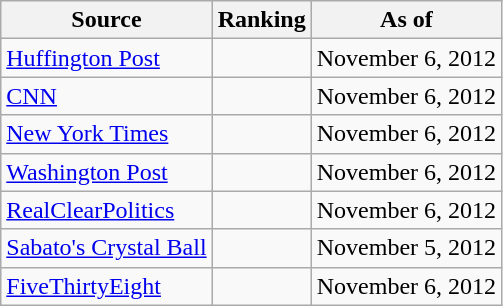<table class="wikitable" style="text-align:center">
<tr>
<th>Source</th>
<th>Ranking</th>
<th>As of</th>
</tr>
<tr>
<td align="left"><a href='#'>Huffington Post</a></td>
<td></td>
<td>November 6, 2012</td>
</tr>
<tr>
<td align="left"><a href='#'>CNN</a></td>
<td></td>
<td>November 6, 2012</td>
</tr>
<tr>
<td align=left><a href='#'>New York Times</a></td>
<td></td>
<td>November 6, 2012</td>
</tr>
<tr>
<td align="left"><a href='#'>Washington Post</a></td>
<td></td>
<td>November 6, 2012</td>
</tr>
<tr>
<td align="left"><a href='#'>RealClearPolitics</a></td>
<td></td>
<td>November 6, 2012</td>
</tr>
<tr>
<td align="left"><a href='#'>Sabato's Crystal Ball</a></td>
<td></td>
<td>November 5, 2012</td>
</tr>
<tr>
<td align="left"><a href='#'>FiveThirtyEight</a></td>
<td></td>
<td>November 6, 2012</td>
</tr>
</table>
